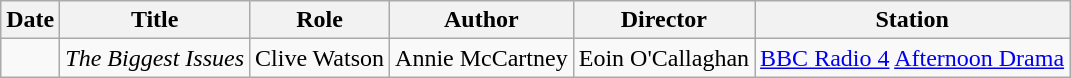<table class="wikitable sortable">
<tr>
<th>Date</th>
<th>Title</th>
<th>Role</th>
<th>Author</th>
<th>Director</th>
<th>Station<br></th>
</tr>
<tr id="The Biggest Issues">
<td></td>
<td><em>The Biggest Issues</em></td>
<td>Clive Watson</td>
<td>Annie McCartney</td>
<td>Eoin O'Callaghan</td>
<td><a href='#'>BBC Radio 4</a> <a href='#'>Afternoon Drama</a></td>
</tr>
</table>
